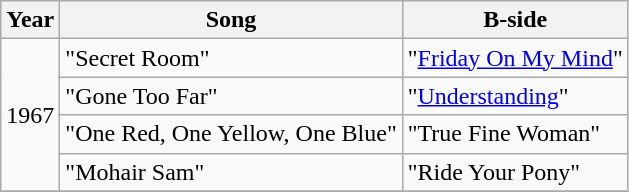<table class="wikitable">
<tr>
<th>Year</th>
<th>Song</th>
<th>B-side</th>
</tr>
<tr>
<td rowspan="4">1967</td>
<td>"Secret Room"</td>
<td>"<a href='#'>Friday On My Mind</a>"</td>
</tr>
<tr>
<td>"Gone Too Far"</td>
<td>"<a href='#'>Understanding</a>"</td>
</tr>
<tr>
<td>"One Red, One Yellow, One Blue"</td>
<td>"True Fine Woman"</td>
</tr>
<tr>
<td>"Mohair Sam"</td>
<td>"Ride Your Pony"</td>
</tr>
<tr>
</tr>
</table>
